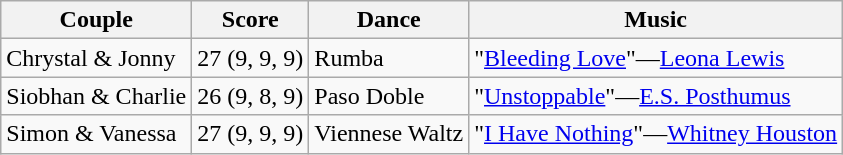<table class="wikitable sortable">
<tr>
<th>Couple</th>
<th>Score</th>
<th>Dance</th>
<th>Music</th>
</tr>
<tr>
<td>Chrystal & Jonny</td>
<td>27 (9, 9, 9)</td>
<td>Rumba</td>
<td>"<a href='#'>Bleeding Love</a>"—<a href='#'>Leona Lewis</a></td>
</tr>
<tr>
<td>Siobhan & Charlie</td>
<td>26 (9, 8, 9)</td>
<td>Paso Doble</td>
<td>"<a href='#'>Unstoppable</a>"—<a href='#'>E.S. Posthumus</a></td>
</tr>
<tr>
<td>Simon & Vanessa</td>
<td>27 (9, 9, 9)</td>
<td>Viennese Waltz</td>
<td>"<a href='#'>I Have Nothing</a>"—<a href='#'>Whitney Houston</a></td>
</tr>
</table>
